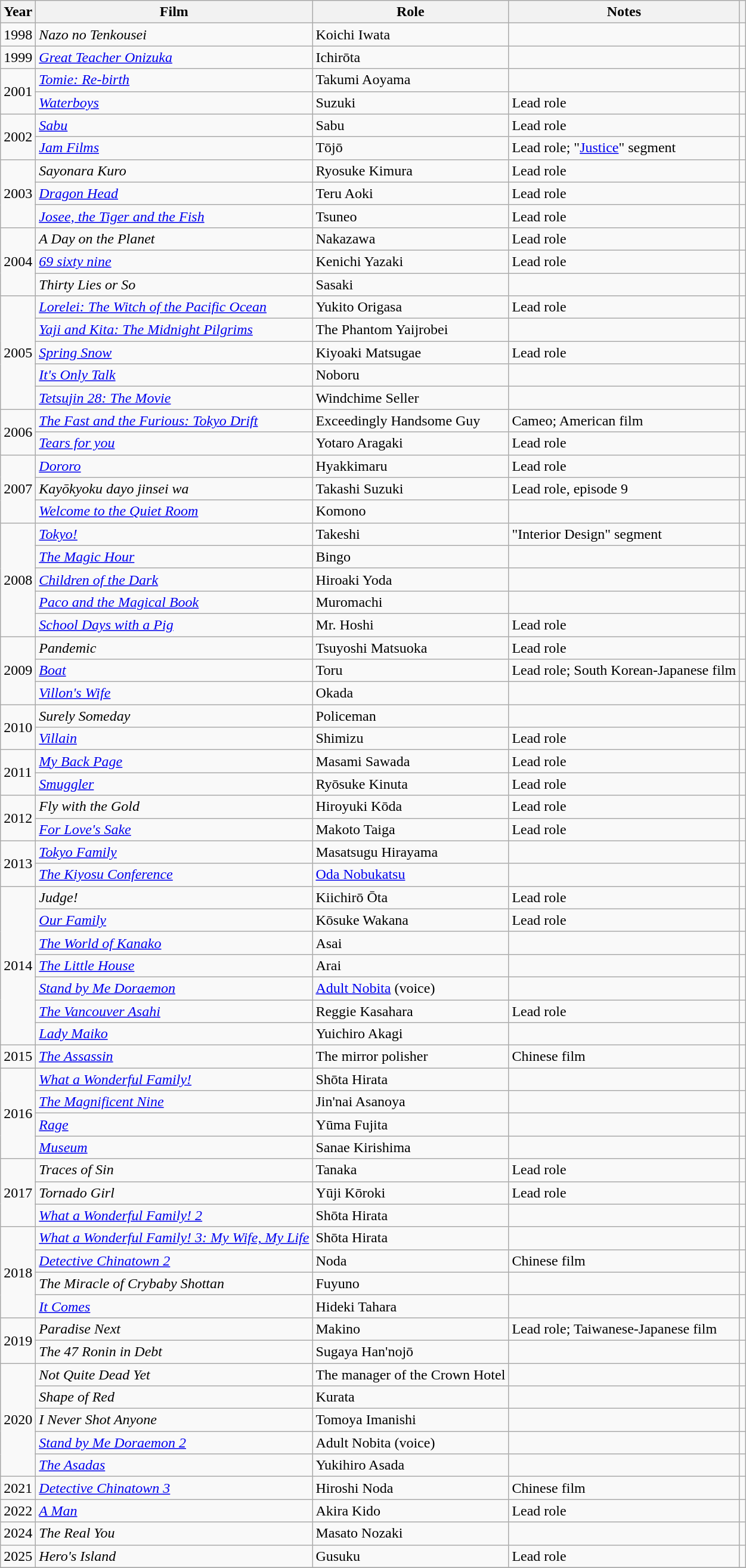<table class="wikitable sortable">
<tr>
<th>Year</th>
<th>Film</th>
<th>Role</th>
<th>Notes</th>
<th class="unsortable"></th>
</tr>
<tr>
<td>1998</td>
<td><em>Nazo no Tenkousei</em></td>
<td>Koichi Iwata</td>
<td></td>
<td></td>
</tr>
<tr>
<td>1999</td>
<td><em><a href='#'>Great Teacher Onizuka</a></em></td>
<td>Ichirōta</td>
<td></td>
<td></td>
</tr>
<tr>
<td rowspan="2">2001</td>
<td><em><a href='#'>Tomie: Re-birth</a></em></td>
<td>Takumi Aoyama</td>
<td></td>
<td></td>
</tr>
<tr>
<td><em><a href='#'>Waterboys</a></em></td>
<td>Suzuki</td>
<td>Lead role</td>
<td></td>
</tr>
<tr>
<td rowspan="2">2002</td>
<td><em><a href='#'>Sabu</a></em></td>
<td>Sabu</td>
<td>Lead role</td>
<td></td>
</tr>
<tr>
<td><em><a href='#'>Jam Films</a></em></td>
<td>Tōjō</td>
<td>Lead role; "<a href='#'>Justice</a>" segment</td>
<td></td>
</tr>
<tr>
<td rowspan="3">2003</td>
<td><em>Sayonara Kuro</em></td>
<td>Ryosuke Kimura</td>
<td>Lead role</td>
<td></td>
</tr>
<tr>
<td><em><a href='#'>Dragon Head</a></em></td>
<td>Teru Aoki</td>
<td>Lead role</td>
<td></td>
</tr>
<tr>
<td><em><a href='#'>Josee, the Tiger and the Fish</a></em></td>
<td>Tsuneo</td>
<td>Lead role</td>
<td></td>
</tr>
<tr>
<td rowspan="3">2004</td>
<td><em>A Day on the Planet</em></td>
<td>Nakazawa</td>
<td>Lead role</td>
<td></td>
</tr>
<tr>
<td><em><a href='#'>69 sixty nine</a></em></td>
<td>Kenichi Yazaki</td>
<td>Lead role</td>
<td></td>
</tr>
<tr>
<td><em>Thirty Lies or So</em></td>
<td>Sasaki</td>
<td></td>
<td></td>
</tr>
<tr>
<td rowspan="5">2005</td>
<td><em><a href='#'>Lorelei: The Witch of the Pacific Ocean</a></em></td>
<td>Yukito Origasa</td>
<td>Lead role</td>
<td></td>
</tr>
<tr>
<td><em><a href='#'>Yaji and Kita: The Midnight Pilgrims</a></em></td>
<td>The Phantom Yaijrobei</td>
<td></td>
<td></td>
</tr>
<tr>
<td><em><a href='#'>Spring Snow</a></em></td>
<td>Kiyoaki Matsugae</td>
<td>Lead role</td>
<td></td>
</tr>
<tr>
<td><em><a href='#'>It's Only Talk</a></em></td>
<td>Noboru</td>
<td></td>
<td></td>
</tr>
<tr>
<td><em><a href='#'>Tetsujin 28: The Movie</a></em></td>
<td>Windchime Seller</td>
<td></td>
<td></td>
</tr>
<tr>
<td rowspan="2">2006</td>
<td><em><a href='#'>The Fast and the Furious: Tokyo Drift</a></em></td>
<td>Exceedingly Handsome Guy</td>
<td>Cameo; American film</td>
<td></td>
</tr>
<tr>
<td><em><a href='#'>Tears for you</a></em></td>
<td>Yotaro Aragaki</td>
<td>Lead role</td>
<td></td>
</tr>
<tr>
<td rowspan="3">2007</td>
<td><em><a href='#'>Dororo</a></em></td>
<td>Hyakkimaru</td>
<td>Lead role</td>
<td></td>
</tr>
<tr>
<td><em>Kayōkyoku dayo jinsei wa</em></td>
<td>Takashi Suzuki</td>
<td>Lead role, episode 9</td>
<td></td>
</tr>
<tr>
<td><em><a href='#'>Welcome to the Quiet Room</a></em></td>
<td>Komono</td>
<td></td>
<td></td>
</tr>
<tr>
<td rowspan="5">2008</td>
<td><em><a href='#'>Tokyo!</a></em></td>
<td>Takeshi</td>
<td>"Interior Design" segment</td>
<td></td>
</tr>
<tr>
<td><em><a href='#'>The Magic Hour</a></em></td>
<td>Bingo</td>
<td></td>
<td></td>
</tr>
<tr>
<td><em><a href='#'>Children of the Dark</a></em></td>
<td>Hiroaki Yoda</td>
<td></td>
<td></td>
</tr>
<tr>
<td><em><a href='#'>Paco and the Magical Book</a></em></td>
<td>Muromachi</td>
<td></td>
<td></td>
</tr>
<tr>
<td><em><a href='#'>School Days with a Pig</a></em></td>
<td>Mr. Hoshi</td>
<td>Lead role</td>
<td></td>
</tr>
<tr>
<td rowspan="3">2009</td>
<td><em>Pandemic</em></td>
<td>Tsuyoshi Matsuoka</td>
<td>Lead role</td>
<td></td>
</tr>
<tr>
<td><em><a href='#'>Boat</a></em></td>
<td>Toru</td>
<td>Lead role; South Korean-Japanese film</td>
<td></td>
</tr>
<tr>
<td><em><a href='#'>Villon's Wife</a></em></td>
<td>Okada</td>
<td></td>
<td></td>
</tr>
<tr>
<td rowspan="2">2010</td>
<td><em>Surely Someday</em></td>
<td>Policeman</td>
<td></td>
<td></td>
</tr>
<tr>
<td><em><a href='#'>Villain</a></em></td>
<td>Shimizu</td>
<td>Lead role</td>
<td></td>
</tr>
<tr>
<td rowspan="2">2011</td>
<td><em><a href='#'>My Back Page</a></em></td>
<td>Masami Sawada</td>
<td>Lead role</td>
<td></td>
</tr>
<tr>
<td><em><a href='#'>Smuggler</a></em></td>
<td>Ryōsuke Kinuta</td>
<td>Lead role</td>
<td></td>
</tr>
<tr>
<td rowspan="2">2012</td>
<td><em>Fly with the Gold</em></td>
<td>Hiroyuki Kōda</td>
<td>Lead role</td>
<td></td>
</tr>
<tr>
<td><em><a href='#'>For Love's Sake</a></em></td>
<td>Makoto Taiga</td>
<td>Lead role</td>
<td></td>
</tr>
<tr>
<td rowspan="2">2013</td>
<td><em><a href='#'>Tokyo Family</a></em></td>
<td>Masatsugu Hirayama</td>
<td></td>
<td></td>
</tr>
<tr>
<td><em><a href='#'>The Kiyosu Conference</a></em></td>
<td><a href='#'>Oda Nobukatsu</a></td>
<td></td>
<td></td>
</tr>
<tr>
<td rowspan="7">2014</td>
<td><em>Judge!</em></td>
<td>Kiichirō Ōta</td>
<td>Lead role</td>
<td></td>
</tr>
<tr>
<td><em><a href='#'>Our Family</a></em></td>
<td>Kōsuke Wakana</td>
<td>Lead role</td>
<td></td>
</tr>
<tr>
<td><em><a href='#'>The World of Kanako</a></em></td>
<td>Asai</td>
<td></td>
<td></td>
</tr>
<tr>
<td><em><a href='#'>The Little House</a></em></td>
<td>Arai</td>
<td></td>
<td></td>
</tr>
<tr>
<td><em><a href='#'>Stand by Me Doraemon</a></em></td>
<td><a href='#'>Adult Nobita</a> (voice)</td>
<td></td>
<td></td>
</tr>
<tr>
<td><em><a href='#'>The Vancouver Asahi</a></em></td>
<td>Reggie Kasahara</td>
<td>Lead role</td>
<td></td>
</tr>
<tr>
<td><em><a href='#'>Lady Maiko</a></em></td>
<td>Yuichiro Akagi</td>
<td></td>
<td></td>
</tr>
<tr>
<td>2015</td>
<td><em><a href='#'>The Assassin</a></em></td>
<td>The mirror polisher</td>
<td>Chinese film</td>
<td></td>
</tr>
<tr>
<td rowspan="4">2016</td>
<td><em><a href='#'>What a Wonderful Family!</a></em></td>
<td>Shōta Hirata</td>
<td></td>
<td></td>
</tr>
<tr>
<td><em><a href='#'>The Magnificent Nine</a></em></td>
<td>Jin'nai Asanoya</td>
<td></td>
<td></td>
</tr>
<tr>
<td><em><a href='#'>Rage</a></em></td>
<td>Yūma Fujita</td>
<td></td>
<td></td>
</tr>
<tr>
<td><em><a href='#'>Museum</a></em></td>
<td>Sanae Kirishima</td>
<td></td>
<td></td>
</tr>
<tr>
<td rowspan="3">2017</td>
<td><em>Traces of Sin</em></td>
<td>Tanaka</td>
<td>Lead role</td>
<td></td>
</tr>
<tr>
<td><em>Tornado Girl</em></td>
<td>Yūji Kōroki</td>
<td>Lead role</td>
<td></td>
</tr>
<tr>
<td><em><a href='#'>What a Wonderful Family! 2</a></em></td>
<td>Shōta Hirata</td>
<td></td>
<td></td>
</tr>
<tr>
<td rowspan="4">2018</td>
<td><em><a href='#'>What a Wonderful Family! 3: My Wife, My Life</a></em></td>
<td>Shōta Hirata</td>
<td></td>
<td></td>
</tr>
<tr>
<td><em><a href='#'>Detective Chinatown 2</a></em></td>
<td>Noda</td>
<td>Chinese film</td>
<td></td>
</tr>
<tr>
<td><em>The Miracle of Crybaby Shottan</em></td>
<td>Fuyuno</td>
<td></td>
<td></td>
</tr>
<tr>
<td><em><a href='#'>It Comes</a></em></td>
<td>Hideki Tahara</td>
<td></td>
<td></td>
</tr>
<tr>
<td rowspan="2">2019</td>
<td><em>Paradise Next</em></td>
<td>Makino</td>
<td>Lead role; Taiwanese-Japanese film</td>
<td></td>
</tr>
<tr>
<td><em>The 47 Ronin in Debt</em></td>
<td>Sugaya Han'nojō</td>
<td></td>
<td></td>
</tr>
<tr>
<td rowspan="5">2020</td>
<td><em>Not Quite Dead Yet</em></td>
<td>The manager of the Crown Hotel</td>
<td></td>
<td></td>
</tr>
<tr>
<td><em>Shape of Red</em></td>
<td>Kurata</td>
<td></td>
<td></td>
</tr>
<tr>
<td><em>I Never Shot Anyone</em></td>
<td>Tomoya Imanishi</td>
<td></td>
<td></td>
</tr>
<tr>
<td><em><a href='#'>Stand by Me Doraemon 2</a></em></td>
<td>Adult Nobita (voice)</td>
<td></td>
<td></td>
</tr>
<tr>
<td><em><a href='#'>The Asadas</a></em></td>
<td>Yukihiro Asada</td>
<td></td>
<td></td>
</tr>
<tr>
<td>2021</td>
<td><em><a href='#'>Detective Chinatown 3</a></em></td>
<td>Hiroshi Noda</td>
<td>Chinese film</td>
<td></td>
</tr>
<tr>
<td>2022</td>
<td><em><a href='#'>A Man</a></em></td>
<td>Akira Kido</td>
<td>Lead role</td>
<td></td>
</tr>
<tr>
<td>2024</td>
<td><em>The Real You</em></td>
<td>Masato Nozaki</td>
<td></td>
<td></td>
</tr>
<tr>
<td>2025</td>
<td><em>Hero's Island</em></td>
<td>Gusuku</td>
<td>Lead role</td>
<td></td>
</tr>
<tr>
</tr>
</table>
